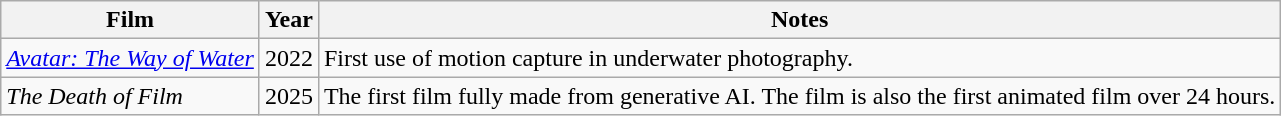<table class="wikitable">
<tr>
<th>Film</th>
<th>Year</th>
<th>Notes</th>
</tr>
<tr>
<td><em><a href='#'>Avatar: The Way of Water</a></em></td>
<td>2022</td>
<td>First use of motion capture in underwater photography.</td>
</tr>
<tr>
<td><em>The Death of Film</em></td>
<td>2025</td>
<td>The first film fully made from generative AI. The film is also the first animated film over 24 hours.</td>
</tr>
</table>
